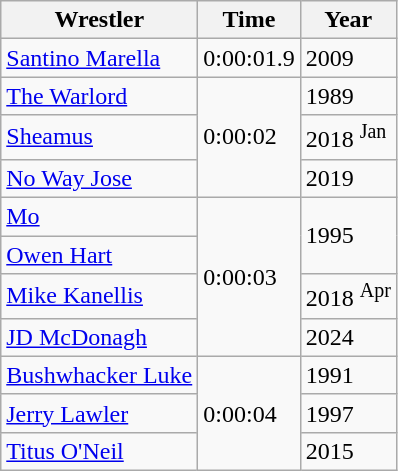<table class="wikitable sortable">
<tr>
<th>Wrestler</th>
<th>Time</th>
<th>Year</th>
</tr>
<tr>
<td><a href='#'>Santino Marella</a></td>
<td>0:00:01.9</td>
<td>2009</td>
</tr>
<tr>
<td><a href='#'>The Warlord</a></td>
<td rowspan="3">0:00:02</td>
<td>1989</td>
</tr>
<tr>
<td><a href='#'>Sheamus</a></td>
<td>2018 <sup>Jan</sup></td>
</tr>
<tr>
<td><a href='#'>No Way Jose</a></td>
<td>2019</td>
</tr>
<tr>
<td><a href='#'>Mo</a></td>
<td rowspan="4">0:00:03</td>
<td rowspan=2>1995</td>
</tr>
<tr>
<td><a href='#'>Owen Hart</a></td>
</tr>
<tr>
<td><a href='#'>Mike Kanellis</a></td>
<td>2018 <sup>Apr</sup></td>
</tr>
<tr>
<td><a href='#'>JD McDonagh</a></td>
<td>2024</td>
</tr>
<tr>
<td><a href='#'>Bushwhacker Luke </a></td>
<td rowspan="3">0:00:04</td>
<td>1991</td>
</tr>
<tr>
<td><a href='#'>Jerry Lawler</a></td>
<td>1997</td>
</tr>
<tr>
<td><a href='#'>Titus O'Neil</a></td>
<td>2015</td>
</tr>
</table>
